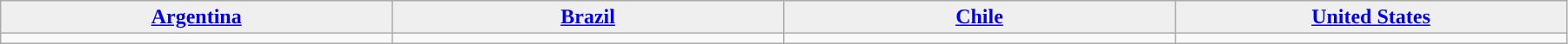<table class="wikitable mw-collapsible mw-collapsed" cellpadding=5 cellspacing=0 style="width:95%;">
<tr align=center>
<td bgcolor="#efefef" width="200"><strong> <a href='#'>Argentina</a></strong></td>
<td bgcolor="#efefef" width="200"><strong> <a href='#'>Brazil</a></strong></td>
<td bgcolor="#efefef" width="200"><strong> <a href='#'>Chile</a></strong></td>
<td bgcolor="#efefef" width="200"><strong> <a href='#'>United States</a></strong></td>
</tr>
<tr valign=top>
<td></td>
<td></td>
<td></td>
<td></td>
</tr>
</table>
